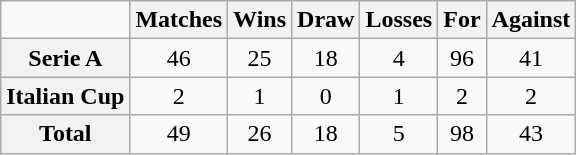<table class="wikitable" style="text-align: center;">
<tr>
<td></td>
<th>Matches</th>
<th>Wins</th>
<th>Draw</th>
<th>Losses</th>
<th>For</th>
<th>Against</th>
</tr>
<tr>
<th>Serie A</th>
<td>46</td>
<td>25</td>
<td>18</td>
<td>4</td>
<td>96</td>
<td>41</td>
</tr>
<tr>
<th>Italian Cup</th>
<td>2</td>
<td>1</td>
<td>0</td>
<td>1</td>
<td>2</td>
<td>2</td>
</tr>
<tr>
<th>Total</th>
<td>49</td>
<td>26</td>
<td>18</td>
<td>5</td>
<td>98</td>
<td>43</td>
</tr>
</table>
